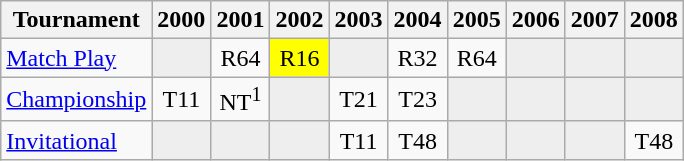<table class="wikitable" style="text-align:center;">
<tr>
<th>Tournament</th>
<th>2000</th>
<th>2001</th>
<th>2002</th>
<th>2003</th>
<th>2004</th>
<th>2005</th>
<th>2006</th>
<th>2007</th>
<th>2008</th>
</tr>
<tr>
<td align="left"><a href='#'>Match Play</a></td>
<td style="background:#eeeeee;"></td>
<td>R64</td>
<td style="background:yellow;">R16</td>
<td style="background:#eeeeee;"></td>
<td>R32</td>
<td>R64</td>
<td style="background:#eeeeee;"></td>
<td style="background:#eeeeee;"></td>
<td style="background:#eeeeee;"></td>
</tr>
<tr>
<td align="left"><a href='#'>Championship</a></td>
<td>T11</td>
<td>NT<sup>1</sup></td>
<td style="background:#eeeeee;"></td>
<td>T21</td>
<td>T23</td>
<td style="background:#eeeeee;"></td>
<td style="background:#eeeeee;"></td>
<td style="background:#eeeeee;"></td>
<td style="background:#eeeeee;"></td>
</tr>
<tr>
<td align="left"><a href='#'>Invitational</a></td>
<td style="background:#eeeeee;"></td>
<td style="background:#eeeeee;"></td>
<td style="background:#eeeeee;"></td>
<td>T11</td>
<td>T48</td>
<td style="background:#eeeeee;"></td>
<td style="background:#eeeeee;"></td>
<td style="background:#eeeeee;"></td>
<td>T48</td>
</tr>
</table>
